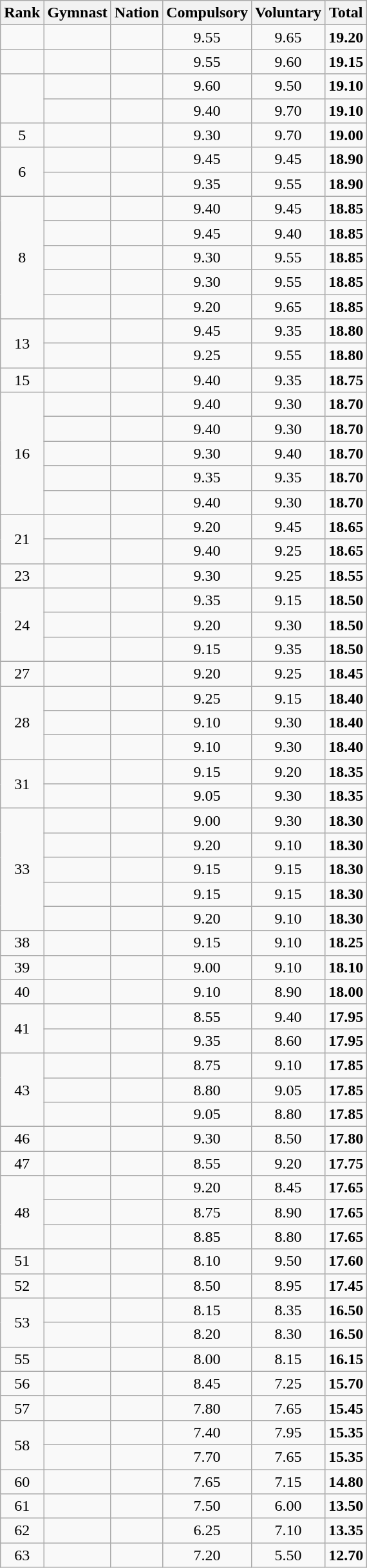<table class="wikitable sortable" style="text-align:center">
<tr>
<th>Rank</th>
<th>Gymnast</th>
<th>Nation</th>
<th>Compulsory</th>
<th>Voluntary</th>
<th>Total</th>
</tr>
<tr>
<td></td>
<td align=left></td>
<td align=left></td>
<td>9.55</td>
<td>9.65</td>
<td><strong>19.20</strong></td>
</tr>
<tr>
<td></td>
<td align=left></td>
<td align=left></td>
<td>9.55</td>
<td>9.60</td>
<td><strong>19.15</strong></td>
</tr>
<tr>
<td rowspan=2></td>
<td align=left></td>
<td align=left></td>
<td>9.60</td>
<td>9.50</td>
<td><strong>19.10</strong></td>
</tr>
<tr>
<td align=left></td>
<td align=left></td>
<td>9.40</td>
<td>9.70</td>
<td><strong>19.10</strong></td>
</tr>
<tr>
<td>5</td>
<td align=left></td>
<td align=left></td>
<td>9.30</td>
<td>9.70</td>
<td><strong>19.00</strong></td>
</tr>
<tr>
<td rowspan=2>6</td>
<td align=left></td>
<td align=left></td>
<td>9.45</td>
<td>9.45</td>
<td><strong>18.90</strong></td>
</tr>
<tr>
<td align=left></td>
<td align=left></td>
<td>9.35</td>
<td>9.55</td>
<td><strong>18.90</strong></td>
</tr>
<tr>
<td rowspan=5>8</td>
<td align=left></td>
<td align=left></td>
<td>9.40</td>
<td>9.45</td>
<td><strong>18.85</strong></td>
</tr>
<tr>
<td align=left></td>
<td align=left></td>
<td>9.45</td>
<td>9.40</td>
<td><strong>18.85</strong></td>
</tr>
<tr>
<td align=left></td>
<td align=left></td>
<td>9.30</td>
<td>9.55</td>
<td><strong>18.85</strong></td>
</tr>
<tr>
<td align=left></td>
<td align=left></td>
<td>9.30</td>
<td>9.55</td>
<td><strong>18.85</strong></td>
</tr>
<tr>
<td align=left></td>
<td align=left></td>
<td>9.20</td>
<td>9.65</td>
<td><strong>18.85</strong></td>
</tr>
<tr>
<td rowspan=2>13</td>
<td align=left></td>
<td align=left></td>
<td>9.45</td>
<td>9.35</td>
<td><strong>18.80</strong></td>
</tr>
<tr>
<td align=left></td>
<td align=left></td>
<td>9.25</td>
<td>9.55</td>
<td><strong>18.80</strong></td>
</tr>
<tr>
<td>15</td>
<td align=left></td>
<td align=left></td>
<td>9.40</td>
<td>9.35</td>
<td><strong>18.75</strong></td>
</tr>
<tr>
<td rowspan=5>16</td>
<td align=left></td>
<td align=left></td>
<td>9.40</td>
<td>9.30</td>
<td><strong>18.70</strong></td>
</tr>
<tr>
<td align=left></td>
<td align=left></td>
<td>9.40</td>
<td>9.30</td>
<td><strong>18.70</strong></td>
</tr>
<tr>
<td align=left></td>
<td align=left></td>
<td>9.30</td>
<td>9.40</td>
<td><strong>18.70</strong></td>
</tr>
<tr>
<td align=left></td>
<td align=left></td>
<td>9.35</td>
<td>9.35</td>
<td><strong>18.70</strong></td>
</tr>
<tr>
<td align=left></td>
<td align=left></td>
<td>9.40</td>
<td>9.30</td>
<td><strong>18.70</strong></td>
</tr>
<tr>
<td rowspan=2>21</td>
<td align=left></td>
<td align=left></td>
<td>9.20</td>
<td>9.45</td>
<td><strong>18.65</strong></td>
</tr>
<tr>
<td align=left></td>
<td align=left></td>
<td>9.40</td>
<td>9.25</td>
<td><strong>18.65</strong></td>
</tr>
<tr>
<td>23</td>
<td align=left></td>
<td align=left></td>
<td>9.30</td>
<td>9.25</td>
<td><strong>18.55</strong></td>
</tr>
<tr>
<td rowspan=3>24</td>
<td align=left></td>
<td align=left></td>
<td>9.35</td>
<td>9.15</td>
<td><strong>18.50</strong></td>
</tr>
<tr>
<td align=left></td>
<td align=left></td>
<td>9.20</td>
<td>9.30</td>
<td><strong>18.50</strong></td>
</tr>
<tr>
<td align=left></td>
<td align=left></td>
<td>9.15</td>
<td>9.35</td>
<td><strong>18.50</strong></td>
</tr>
<tr>
<td>27</td>
<td align=left></td>
<td align=left></td>
<td>9.20</td>
<td>9.25</td>
<td><strong>18.45</strong></td>
</tr>
<tr>
<td rowspan=3>28</td>
<td align=left></td>
<td align=left></td>
<td>9.25</td>
<td>9.15</td>
<td><strong>18.40</strong></td>
</tr>
<tr>
<td align=left></td>
<td align=left></td>
<td>9.10</td>
<td>9.30</td>
<td><strong>18.40</strong></td>
</tr>
<tr>
<td align=left></td>
<td align=left></td>
<td>9.10</td>
<td>9.30</td>
<td><strong>18.40</strong></td>
</tr>
<tr>
<td rowspan=2>31</td>
<td align=left></td>
<td align=left></td>
<td>9.15</td>
<td>9.20</td>
<td><strong>18.35</strong></td>
</tr>
<tr>
<td align=left></td>
<td align=left></td>
<td>9.05</td>
<td>9.30</td>
<td><strong>18.35</strong></td>
</tr>
<tr>
<td rowspan=5>33</td>
<td align=left></td>
<td align=left></td>
<td>9.00</td>
<td>9.30</td>
<td><strong>18.30</strong></td>
</tr>
<tr>
<td align=left></td>
<td align=left></td>
<td>9.20</td>
<td>9.10</td>
<td><strong>18.30</strong></td>
</tr>
<tr>
<td align=left></td>
<td align=left></td>
<td>9.15</td>
<td>9.15</td>
<td><strong>18.30</strong></td>
</tr>
<tr>
<td align=left></td>
<td align=left></td>
<td>9.15</td>
<td>9.15</td>
<td><strong>18.30</strong></td>
</tr>
<tr>
<td align=left></td>
<td align=left></td>
<td>9.20</td>
<td>9.10</td>
<td><strong>18.30</strong></td>
</tr>
<tr>
<td>38</td>
<td align=left></td>
<td align=left></td>
<td>9.15</td>
<td>9.10</td>
<td><strong>18.25</strong></td>
</tr>
<tr>
<td>39</td>
<td align=left></td>
<td align=left></td>
<td>9.00</td>
<td>9.10</td>
<td><strong>18.10</strong></td>
</tr>
<tr>
<td>40</td>
<td align=left></td>
<td align=left></td>
<td>9.10</td>
<td>8.90</td>
<td><strong>18.00</strong></td>
</tr>
<tr>
<td rowspan=2>41</td>
<td align=left></td>
<td align=left></td>
<td>8.55</td>
<td>9.40</td>
<td><strong>17.95</strong></td>
</tr>
<tr>
<td align=left></td>
<td align=left></td>
<td>9.35</td>
<td>8.60</td>
<td><strong>17.95</strong></td>
</tr>
<tr>
<td rowspan=3>43</td>
<td align=left></td>
<td align=left></td>
<td>8.75</td>
<td>9.10</td>
<td><strong>17.85</strong></td>
</tr>
<tr>
<td align=left></td>
<td align=left></td>
<td>8.80</td>
<td>9.05</td>
<td><strong>17.85</strong></td>
</tr>
<tr>
<td align=left></td>
<td align=left></td>
<td>9.05</td>
<td>8.80</td>
<td><strong>17.85</strong></td>
</tr>
<tr>
<td>46</td>
<td align=left></td>
<td align=left></td>
<td>9.30</td>
<td>8.50</td>
<td><strong>17.80</strong></td>
</tr>
<tr>
<td>47</td>
<td align=left></td>
<td align=left></td>
<td>8.55</td>
<td>9.20</td>
<td><strong>17.75</strong></td>
</tr>
<tr>
<td rowspan=3>48</td>
<td align=left></td>
<td align=left></td>
<td>9.20</td>
<td>8.45</td>
<td><strong>17.65</strong></td>
</tr>
<tr>
<td align=left></td>
<td align=left></td>
<td>8.75</td>
<td>8.90</td>
<td><strong>17.65</strong></td>
</tr>
<tr>
<td align=left></td>
<td align=left></td>
<td>8.85</td>
<td>8.80</td>
<td><strong>17.65</strong></td>
</tr>
<tr>
<td>51</td>
<td align=left></td>
<td align=left></td>
<td>8.10</td>
<td>9.50</td>
<td><strong>17.60</strong></td>
</tr>
<tr>
<td>52</td>
<td align=left></td>
<td align=left></td>
<td>8.50</td>
<td>8.95</td>
<td><strong>17.45</strong></td>
</tr>
<tr>
<td rowspan=2>53</td>
<td align=left></td>
<td align=left></td>
<td>8.15</td>
<td>8.35</td>
<td><strong>16.50</strong></td>
</tr>
<tr>
<td align=left></td>
<td align=left></td>
<td>8.20</td>
<td>8.30</td>
<td><strong>16.50</strong></td>
</tr>
<tr>
<td>55</td>
<td align=left></td>
<td align=left></td>
<td>8.00</td>
<td>8.15</td>
<td><strong>16.15</strong></td>
</tr>
<tr>
<td>56</td>
<td align=left></td>
<td align=left></td>
<td>8.45</td>
<td>7.25</td>
<td><strong>15.70</strong></td>
</tr>
<tr>
<td>57</td>
<td align=left></td>
<td align=left></td>
<td>7.80</td>
<td>7.65</td>
<td><strong>15.45</strong></td>
</tr>
<tr>
<td rowspan=2>58</td>
<td align=left></td>
<td align=left></td>
<td>7.40</td>
<td>7.95</td>
<td><strong>15.35</strong></td>
</tr>
<tr>
<td align=left></td>
<td align=left></td>
<td>7.70</td>
<td>7.65</td>
<td><strong>15.35</strong></td>
</tr>
<tr>
<td>60</td>
<td align=left></td>
<td align=left></td>
<td>7.65</td>
<td>7.15</td>
<td><strong>14.80</strong></td>
</tr>
<tr>
<td>61</td>
<td align=left></td>
<td align=left></td>
<td>7.50</td>
<td>6.00</td>
<td><strong>13.50</strong></td>
</tr>
<tr>
<td>62</td>
<td align=left></td>
<td align=left></td>
<td>6.25</td>
<td>7.10</td>
<td><strong>13.35</strong></td>
</tr>
<tr>
<td>63</td>
<td align=left></td>
<td align=left></td>
<td>7.20</td>
<td>5.50</td>
<td><strong>12.70</strong></td>
</tr>
</table>
